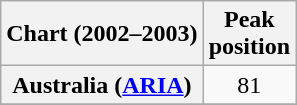<table class="wikitable sortable plainrowheaders" style="text-align:center">
<tr>
<th scope="col">Chart (2002–2003)</th>
<th scope="col">Peak<br>position</th>
</tr>
<tr>
<th scope="row">Australia (<a href='#'>ARIA</a>)</th>
<td>81</td>
</tr>
<tr>
</tr>
</table>
